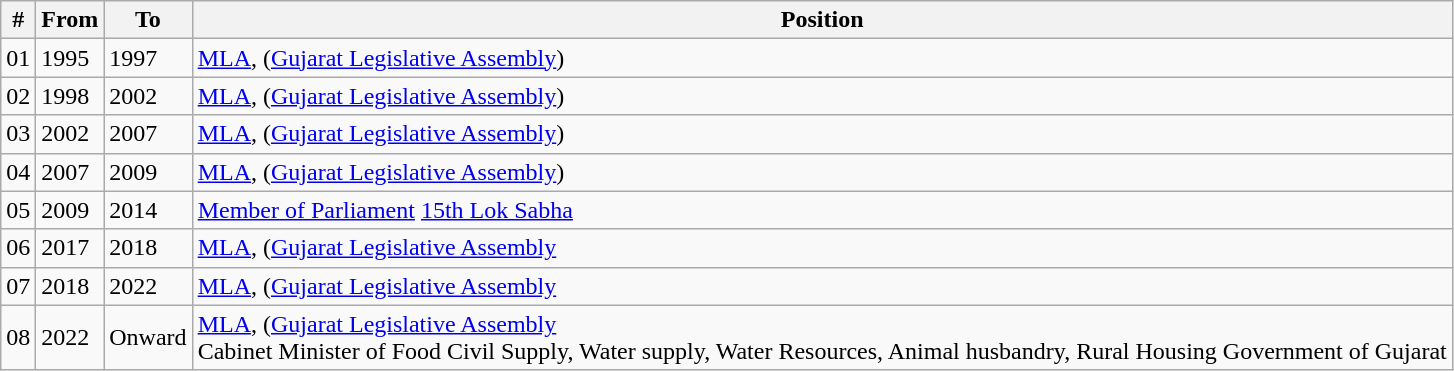<table class="wikitable sortable">
<tr>
<th>#</th>
<th>From</th>
<th>To</th>
<th>Position</th>
</tr>
<tr>
<td>01</td>
<td>1995</td>
<td>1997</td>
<td><a href='#'>MLA</a>, (<a href='#'>Gujarat Legislative Assembly</a>)</td>
</tr>
<tr>
<td>02</td>
<td>1998</td>
<td>2002</td>
<td><a href='#'>MLA</a>, (<a href='#'>Gujarat Legislative Assembly</a>)</td>
</tr>
<tr>
<td>03</td>
<td>2002</td>
<td>2007</td>
<td><a href='#'>MLA</a>, (<a href='#'>Gujarat Legislative Assembly</a>)</td>
</tr>
<tr>
<td>04</td>
<td>2007</td>
<td>2009</td>
<td><a href='#'>MLA</a>, (<a href='#'>Gujarat Legislative Assembly</a>)</td>
</tr>
<tr>
<td>05</td>
<td>2009</td>
<td>2014</td>
<td><a href='#'>Member of Parliament</a> <a href='#'>15th Lok Sabha</a></td>
</tr>
<tr>
<td>06</td>
<td>2017</td>
<td>2018</td>
<td><a href='#'>MLA</a>, (<a href='#'>Gujarat Legislative Assembly</a></td>
</tr>
<tr>
<td>07</td>
<td>2018</td>
<td>2022</td>
<td><a href='#'>MLA</a>, (<a href='#'>Gujarat Legislative Assembly</a></td>
</tr>
<tr>
<td>08</td>
<td>2022</td>
<td>Onward</td>
<td><a href='#'>MLA</a>, (<a href='#'>Gujarat Legislative Assembly</a><br>Cabinet Minister of Food Civil Supply, Water supply, Water Resources, Animal husbandry, Rural Housing Government of Gujarat</td>
</tr>
</table>
